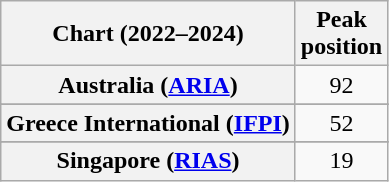<table class="wikitable sortable plainrowheaders" style="text-align:center">
<tr>
<th scope="col">Chart (2022–2024)</th>
<th scope="col">Peak<br>position</th>
</tr>
<tr>
<th scope="row">Australia (<a href='#'>ARIA</a>)</th>
<td>92</td>
</tr>
<tr>
</tr>
<tr>
<th scope="row">Greece International (<a href='#'>IFPI</a>)</th>
<td>52</td>
</tr>
<tr>
</tr>
<tr>
<th scope="row">Singapore (<a href='#'>RIAS</a>)</th>
<td>19</td>
</tr>
</table>
